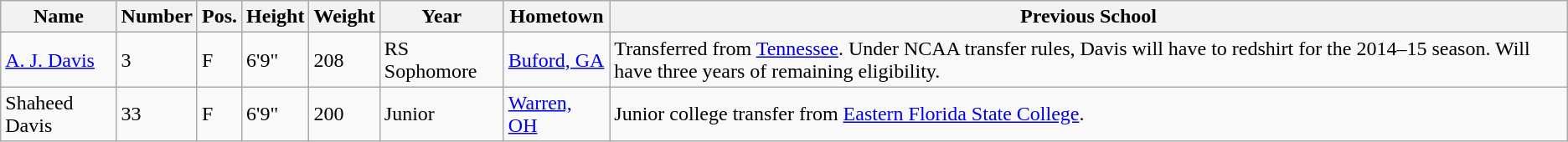<table class="wikitable sortable" border="1">
<tr>
<th>Name</th>
<th>Number</th>
<th>Pos.</th>
<th>Height</th>
<th>Weight</th>
<th>Year</th>
<th>Hometown</th>
<th class="unsortable">Previous School</th>
</tr>
<tr>
<td sortname><a href='#'>A. J. Davis</a></td>
<td>3</td>
<td>F</td>
<td>6'9"</td>
<td>208</td>
<td>RS Sophomore</td>
<td><a href='#'>Buford, GA</a></td>
<td>Transferred from <a href='#'>Tennessee</a>. Under NCAA transfer rules, Davis will have to redshirt for the 2014–15 season. Will have three years of remaining eligibility.</td>
</tr>
<tr>
<td sortname>Shaheed Davis</td>
<td>33</td>
<td>F</td>
<td>6'9"</td>
<td>200</td>
<td>Junior</td>
<td><a href='#'>Warren, OH</a></td>
<td>Junior college transfer from <a href='#'>Eastern Florida State College</a>.</td>
</tr>
</table>
